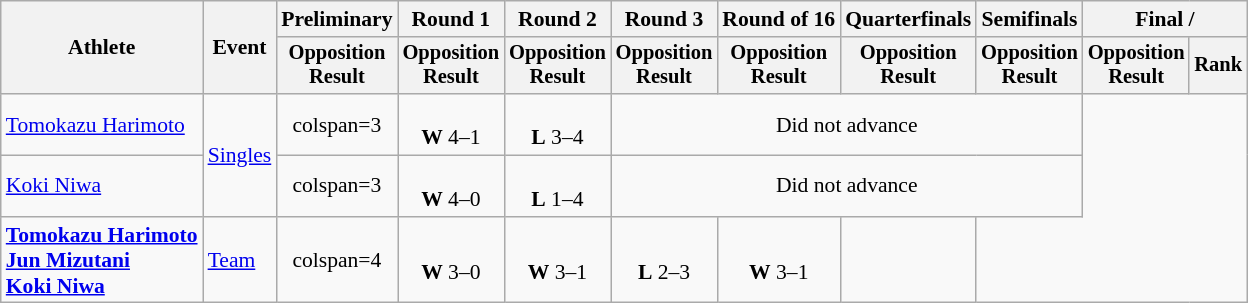<table class="wikitable" style="font-size:90%;">
<tr>
<th rowspan=2>Athlete</th>
<th rowspan=2>Event</th>
<th>Preliminary</th>
<th>Round 1</th>
<th>Round 2</th>
<th>Round 3</th>
<th>Round of 16</th>
<th>Quarterfinals</th>
<th>Semifinals</th>
<th colspan=2>Final / </th>
</tr>
<tr style="font-size:95%">
<th>Opposition<br>Result</th>
<th>Opposition<br>Result</th>
<th>Opposition<br>Result</th>
<th>Opposition<br>Result</th>
<th>Opposition<br>Result</th>
<th>Opposition<br>Result</th>
<th>Opposition<br>Result</th>
<th>Opposition<br>Result</th>
<th>Rank</th>
</tr>
<tr align=center>
<td align=left><a href='#'>Tomokazu Harimoto</a></td>
<td align=left rowspan=2><a href='#'>Singles</a></td>
<td>colspan=3 </td>
<td><br><strong>W</strong> 4–1</td>
<td><br><strong>L</strong> 3–4</td>
<td colspan=4>Did not advance</td>
</tr>
<tr align=center>
<td align=left><a href='#'>Koki Niwa</a></td>
<td>colspan=3 </td>
<td><br><strong>W</strong> 4–0</td>
<td><br><strong>L</strong> 1–4</td>
<td colspan=4>Did not advance</td>
</tr>
<tr align=center>
<td align=left><strong><a href='#'>Tomokazu Harimoto</a><br><a href='#'>Jun Mizutani</a><br><a href='#'>Koki Niwa</a></strong></td>
<td align=left><a href='#'>Team</a></td>
<td>colspan=4 </td>
<td><br><strong>W</strong> 3–0</td>
<td><br><strong>W</strong> 3–1</td>
<td><br><strong>L</strong> 2–3</td>
<td><br><strong>W</strong> 3–1</td>
<td></td>
</tr>
</table>
